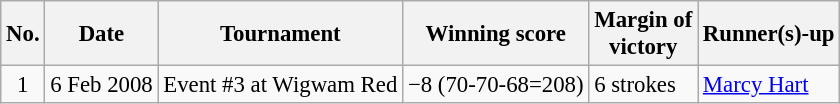<table class="wikitable" style="font-size:95%;">
<tr>
<th>No.</th>
<th>Date</th>
<th>Tournament</th>
<th>Winning score</th>
<th>Margin of<br>victory</th>
<th>Runner(s)-up</th>
</tr>
<tr>
<td align=center>1</td>
<td>6 Feb 2008</td>
<td>Event #3 at Wigwam Red</td>
<td>−8 (70-70-68=208)</td>
<td>6 strokes</td>
<td> <a href='#'>Marcy Hart</a></td>
</tr>
</table>
